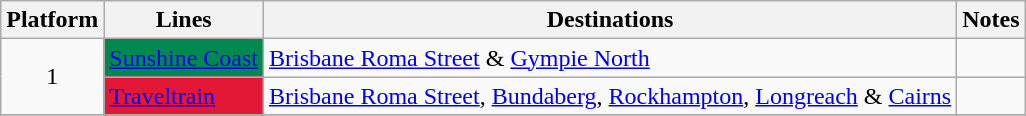<table class="wikitable" style="float: none; margin: 0.5em; ">
<tr>
<th>Platform</th>
<th>Lines</th>
<th>Destinations</th>
<th>Notes</th>
</tr>
<tr>
<td rowspan="2" style="text-align:center;">1</td>
<td style=background:#008851><a href='#'><span>Sunshine Coast</span></a></td>
<td><a href='#'>Brisbane Roma Street</a> & <a href='#'>Gympie North</a></td>
<td></td>
</tr>
<tr>
<td style=background:#E31836><a href='#'><span>Traveltrain</span></a></td>
<td><a href='#'>Brisbane Roma Street</a>, <a href='#'>Bundaberg</a>, <a href='#'>Rockhampton</a>, <a href='#'>Longreach</a> & <a href='#'>Cairns</a></td>
<td></td>
</tr>
<tr>
</tr>
</table>
